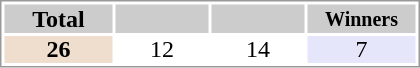<table style="border: 1px solid #999; background-color:#FFFFFF; line-height:16px; text-align:center">
<tr>
<th style="background-color: #ccc;" width="70">Total</th>
<th style="background-color: #ccc;" width="60"><small></small></th>
<th style="background-color: #ccc;" width="60"><small></small></th>
<th style="background-color: #ccc;" width="70"><small>Winners</small></th>
</tr>
<tr>
<td bgcolor=#EFDECD><strong>26</strong></td>
<td>12</td>
<td>14</td>
<td bgcolor=#E6E6FA>7</td>
</tr>
</table>
